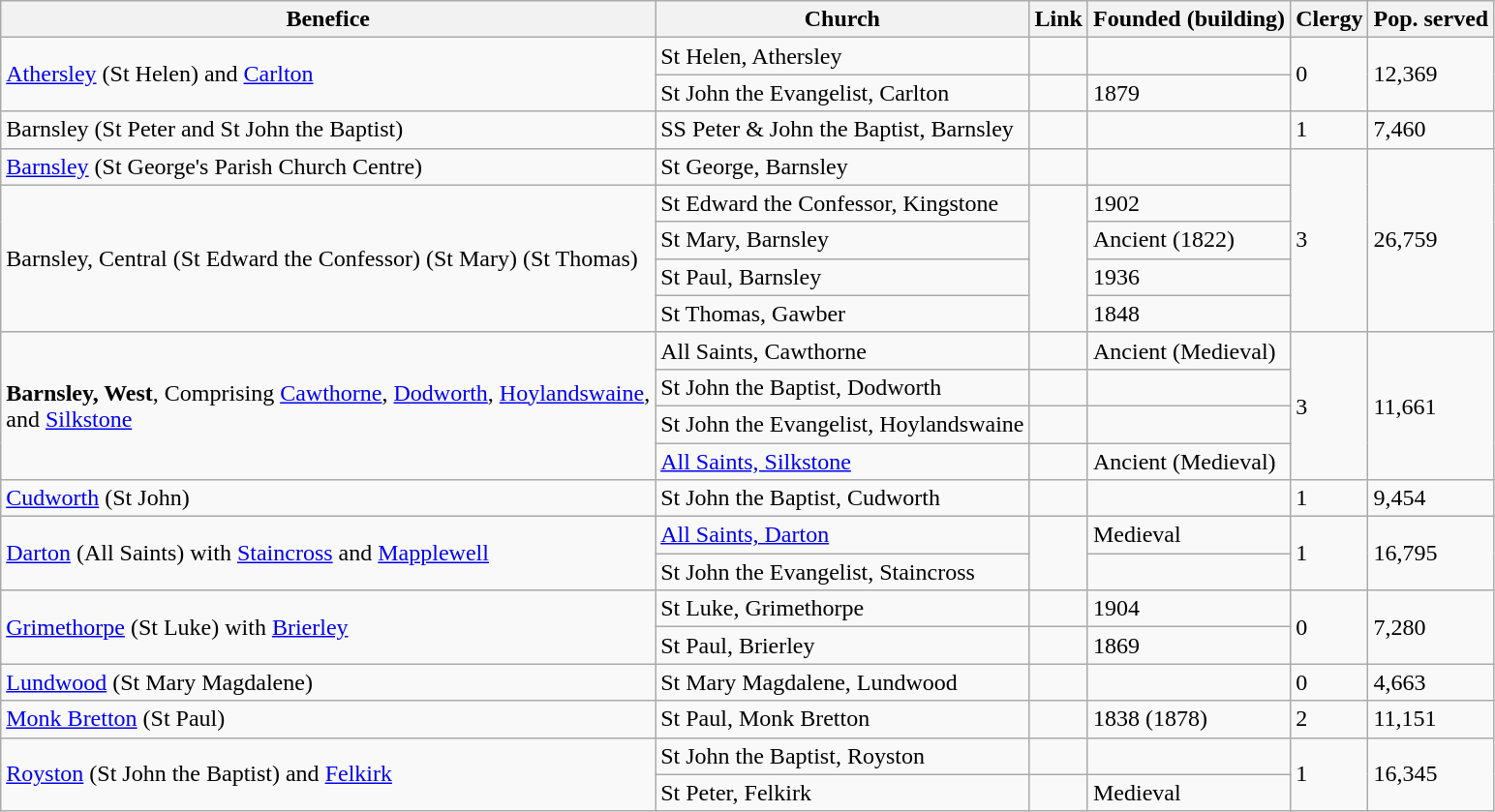<table class="wikitable sortable">
<tr>
<th>Benefice</th>
<th>Church</th>
<th>Link</th>
<th>Founded (building)</th>
<th>Clergy</th>
<th>Pop. served</th>
</tr>
<tr>
<td rowspan="2"><a href='#'>Athersley</a> (St Helen) and <a href='#'>Carlton</a></td>
<td>St Helen, Athersley</td>
<td></td>
<td></td>
<td rowspan="2">0</td>
<td rowspan="2">12,369</td>
</tr>
<tr>
<td>St John the Evangelist, Carlton</td>
<td></td>
<td>1879</td>
</tr>
<tr>
<td>Barnsley (St Peter and St John the Baptist)</td>
<td>SS Peter & John the Baptist, Barnsley</td>
<td></td>
<td></td>
<td>1</td>
<td>7,460</td>
</tr>
<tr>
<td><a href='#'>Barnsley</a> (St George's Parish Church Centre)</td>
<td>St George, Barnsley</td>
<td></td>
<td></td>
<td rowspan="5">3</td>
<td rowspan="5">26,759</td>
</tr>
<tr>
<td rowspan="4">Barnsley, Central (St Edward the Confessor) (St Mary) (St Thomas)</td>
<td>St Edward the Confessor, Kingstone</td>
<td rowspan="4"></td>
<td>1902</td>
</tr>
<tr>
<td>St Mary, Barnsley</td>
<td>Ancient (1822)</td>
</tr>
<tr>
<td>St Paul, Barnsley</td>
<td>1936</td>
</tr>
<tr>
<td>St Thomas, Gawber</td>
<td>1848</td>
</tr>
<tr>
<td rowspan="4"><strong>Barnsley, West</strong>, Comprising <a href='#'>Cawthorne</a>, <a href='#'>Dodworth</a>, <a href='#'>Hoylandswaine</a>,<br>and <a href='#'>Silkstone</a></td>
<td>All Saints, Cawthorne</td>
<td></td>
<td>Ancient (Medieval)</td>
<td rowspan="4">3</td>
<td rowspan="4">11,661</td>
</tr>
<tr>
<td>St John the Baptist, Dodworth</td>
<td></td>
<td></td>
</tr>
<tr>
<td>St John the Evangelist, Hoylandswaine</td>
<td></td>
<td></td>
</tr>
<tr>
<td><a href='#'>All Saints, Silkstone</a></td>
<td></td>
<td>Ancient (Medieval)</td>
</tr>
<tr>
<td><a href='#'>Cudworth</a> (St John)</td>
<td>St John the Baptist, Cudworth</td>
<td></td>
<td></td>
<td>1</td>
<td>9,454</td>
</tr>
<tr>
<td rowspan="2"><a href='#'>Darton</a> (All Saints) with <a href='#'>Staincross</a> and <a href='#'>Mapplewell</a></td>
<td><a href='#'>All Saints, Darton</a></td>
<td rowspan="2"></td>
<td>Medieval</td>
<td rowspan="2">1</td>
<td rowspan="2">16,795</td>
</tr>
<tr>
<td>St John the Evangelist, Staincross</td>
<td></td>
</tr>
<tr>
<td rowspan="2"><a href='#'>Grimethorpe</a> (St Luke) with <a href='#'>Brierley</a></td>
<td>St Luke, Grimethorpe</td>
<td></td>
<td>1904</td>
<td rowspan="2">0</td>
<td rowspan="2">7,280</td>
</tr>
<tr>
<td>St Paul, Brierley</td>
<td></td>
<td>1869</td>
</tr>
<tr>
<td><a href='#'>Lundwood</a> (St Mary Magdalene)</td>
<td>St Mary Magdalene, Lundwood</td>
<td></td>
<td></td>
<td>0</td>
<td>4,663</td>
</tr>
<tr>
<td><a href='#'>Monk Bretton</a> (St Paul)</td>
<td>St Paul, Monk Bretton</td>
<td></td>
<td>1838 (1878)</td>
<td>2</td>
<td>11,151</td>
</tr>
<tr>
<td rowspan="2"><a href='#'>Royston</a> (St John the Baptist) and <a href='#'>Felkirk</a></td>
<td>St John the Baptist, Royston</td>
<td></td>
<td></td>
<td rowspan="2">1</td>
<td rowspan="2">16,345</td>
</tr>
<tr>
<td>St Peter, Felkirk</td>
<td></td>
<td>Medieval</td>
</tr>
</table>
